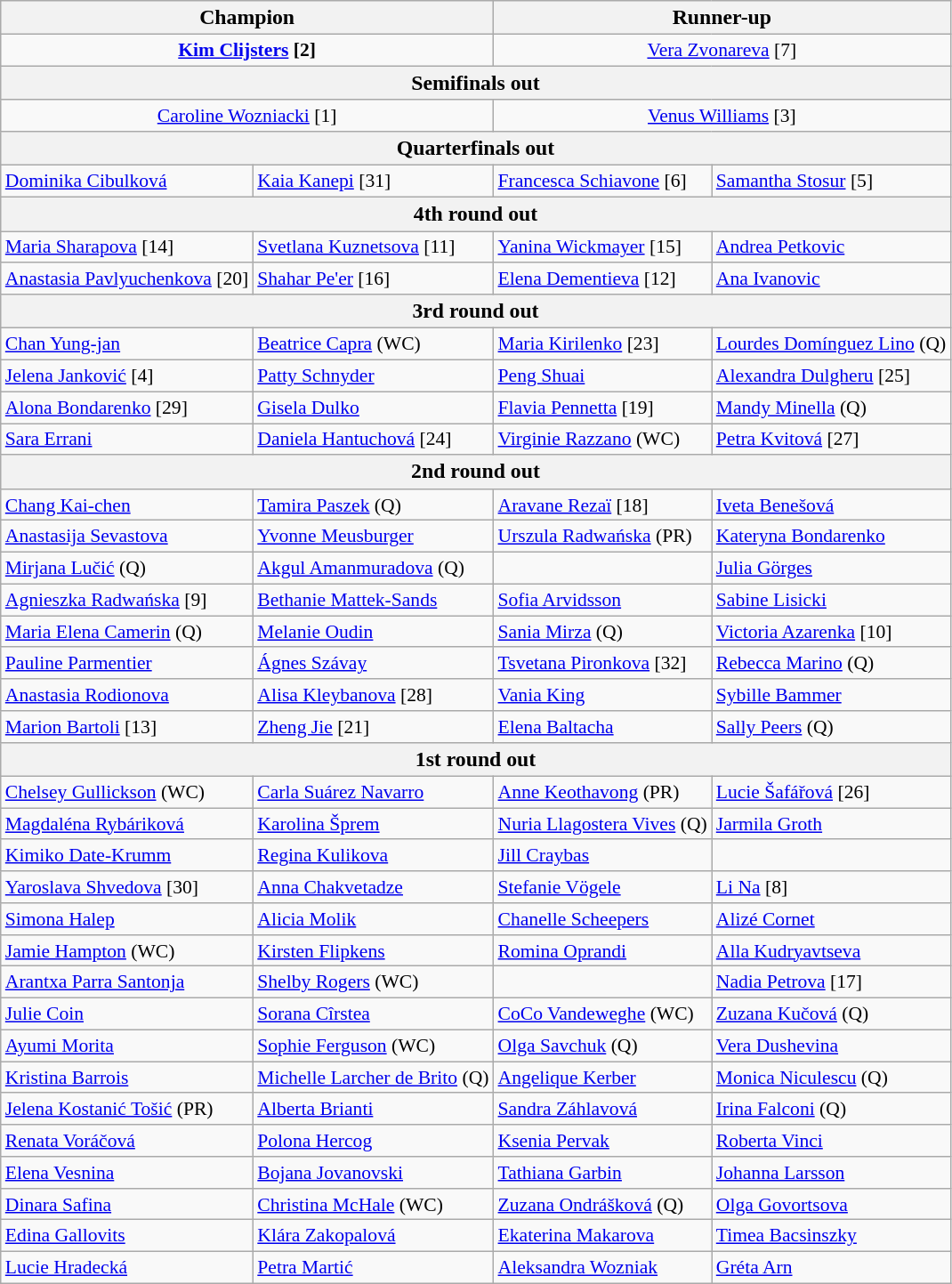<table class="wikitable collapsible collapsed" style=font-size:90%>
<tr style=font-size:110%>
<th colspan=2><strong>Champion</strong></th>
<th colspan=2>Runner-up</th>
</tr>
<tr align=center>
<td colspan=2> <strong><a href='#'>Kim Clijsters</a> [2]</strong></td>
<td colspan=2> <a href='#'>Vera Zvonareva</a> [7]</td>
</tr>
<tr style=font-size:110%>
<th colspan=4>Semifinals out</th>
</tr>
<tr align=center>
<td colspan=2> <a href='#'>Caroline Wozniacki</a> [1]</td>
<td colspan=2> <a href='#'>Venus Williams</a> [3]</td>
</tr>
<tr style=font-size:110%>
<th colspan=4>Quarterfinals out</th>
</tr>
<tr>
<td> <a href='#'>Dominika Cibulková</a></td>
<td> <a href='#'>Kaia Kanepi</a> [31]</td>
<td> <a href='#'>Francesca Schiavone</a> [6]</td>
<td> <a href='#'>Samantha Stosur</a> [5]</td>
</tr>
<tr style=font-size:110%>
<th colspan=4>4th round out</th>
</tr>
<tr>
<td> <a href='#'>Maria Sharapova</a> [14]</td>
<td> <a href='#'>Svetlana Kuznetsova</a> [11]</td>
<td> <a href='#'>Yanina Wickmayer</a> [15]</td>
<td> <a href='#'>Andrea Petkovic</a></td>
</tr>
<tr>
<td> <a href='#'>Anastasia Pavlyuchenkova</a> [20]</td>
<td> <a href='#'>Shahar Pe'er</a> [16]</td>
<td> <a href='#'>Elena Dementieva</a> [12]</td>
<td> <a href='#'>Ana Ivanovic</a></td>
</tr>
<tr style=font-size:110%>
<th colspan=4>3rd round out</th>
</tr>
<tr>
<td> <a href='#'>Chan Yung-jan</a></td>
<td> <a href='#'>Beatrice Capra</a> (WC)</td>
<td> <a href='#'>Maria Kirilenko</a> [23]</td>
<td> <a href='#'>Lourdes Domínguez Lino</a> (Q)</td>
</tr>
<tr>
<td> <a href='#'>Jelena Janković</a> [4]</td>
<td> <a href='#'>Patty Schnyder</a></td>
<td> <a href='#'>Peng Shuai</a></td>
<td> <a href='#'>Alexandra Dulgheru</a> [25]</td>
</tr>
<tr>
<td> <a href='#'>Alona Bondarenko</a> [29]</td>
<td> <a href='#'>Gisela Dulko</a></td>
<td> <a href='#'>Flavia Pennetta</a> [19]</td>
<td> <a href='#'>Mandy Minella</a> (Q)</td>
</tr>
<tr>
<td> <a href='#'>Sara Errani</a></td>
<td> <a href='#'>Daniela Hantuchová</a> [24]</td>
<td> <a href='#'>Virginie Razzano</a> (WC)</td>
<td> <a href='#'>Petra Kvitová</a> [27]</td>
</tr>
<tr style=font-size:110%>
<th colspan=4>2nd round out</th>
</tr>
<tr>
<td> <a href='#'>Chang Kai-chen</a></td>
<td> <a href='#'>Tamira Paszek</a> (Q)</td>
<td> <a href='#'>Aravane Rezaï</a> [18]</td>
<td> <a href='#'>Iveta Benešová</a></td>
</tr>
<tr>
<td> <a href='#'>Anastasija Sevastova</a></td>
<td> <a href='#'>Yvonne Meusburger</a></td>
<td> <a href='#'>Urszula Radwańska</a> (PR)</td>
<td> <a href='#'>Kateryna Bondarenko</a></td>
</tr>
<tr>
<td> <a href='#'>Mirjana Lučić</a> (Q)</td>
<td> <a href='#'>Akgul Amanmuradova</a> (Q)</td>
<td></td>
<td> <a href='#'>Julia Görges</a></td>
</tr>
<tr>
<td> <a href='#'>Agnieszka Radwańska</a> [9]</td>
<td> <a href='#'>Bethanie Mattek-Sands</a></td>
<td> <a href='#'>Sofia Arvidsson</a></td>
<td> <a href='#'>Sabine Lisicki</a></td>
</tr>
<tr>
<td> <a href='#'>Maria Elena Camerin</a> (Q)</td>
<td> <a href='#'>Melanie Oudin</a></td>
<td> <a href='#'>Sania Mirza</a> (Q)</td>
<td> <a href='#'>Victoria Azarenka</a> [10]</td>
</tr>
<tr>
<td> <a href='#'>Pauline Parmentier</a></td>
<td> <a href='#'>Ágnes Szávay</a></td>
<td> <a href='#'>Tsvetana Pironkova</a> [32]</td>
<td> <a href='#'>Rebecca Marino</a> (Q)</td>
</tr>
<tr>
<td> <a href='#'>Anastasia Rodionova</a></td>
<td> <a href='#'>Alisa Kleybanova</a> [28]</td>
<td> <a href='#'>Vania King</a></td>
<td> <a href='#'>Sybille Bammer</a></td>
</tr>
<tr>
<td> <a href='#'>Marion Bartoli</a> [13]</td>
<td> <a href='#'>Zheng Jie</a> [21]</td>
<td> <a href='#'>Elena Baltacha</a></td>
<td> <a href='#'>Sally Peers</a> (Q)</td>
</tr>
<tr style=font-size:110%>
<th colspan=4>1st round out</th>
</tr>
<tr>
<td> <a href='#'>Chelsey Gullickson</a> (WC)</td>
<td> <a href='#'>Carla Suárez Navarro</a></td>
<td> <a href='#'>Anne Keothavong</a> (PR)</td>
<td> <a href='#'>Lucie Šafářová</a> [26]</td>
</tr>
<tr>
<td> <a href='#'>Magdaléna Rybáriková</a></td>
<td> <a href='#'>Karolina Šprem</a></td>
<td> <a href='#'>Nuria Llagostera Vives</a> (Q)</td>
<td> <a href='#'>Jarmila Groth</a></td>
</tr>
<tr>
<td> <a href='#'>Kimiko Date-Krumm</a></td>
<td> <a href='#'>Regina Kulikova</a></td>
<td> <a href='#'>Jill Craybas</a></td>
<td></td>
</tr>
<tr>
<td> <a href='#'>Yaroslava Shvedova</a> [30]</td>
<td> <a href='#'>Anna Chakvetadze</a></td>
<td> <a href='#'>Stefanie Vögele</a></td>
<td> <a href='#'>Li Na</a> [8]</td>
</tr>
<tr>
<td> <a href='#'>Simona Halep</a></td>
<td> <a href='#'>Alicia Molik</a></td>
<td> <a href='#'>Chanelle Scheepers</a></td>
<td> <a href='#'>Alizé Cornet</a></td>
</tr>
<tr>
<td> <a href='#'>Jamie Hampton</a> (WC)</td>
<td> <a href='#'>Kirsten Flipkens</a></td>
<td> <a href='#'>Romina Oprandi</a></td>
<td> <a href='#'>Alla Kudryavtseva</a></td>
</tr>
<tr>
<td> <a href='#'>Arantxa Parra Santonja</a></td>
<td> <a href='#'>Shelby Rogers</a> (WC)</td>
<td></td>
<td> <a href='#'>Nadia Petrova</a> [17]</td>
</tr>
<tr>
<td> <a href='#'>Julie Coin</a></td>
<td> <a href='#'>Sorana Cîrstea</a></td>
<td> <a href='#'>CoCo Vandeweghe</a> (WC)</td>
<td> <a href='#'>Zuzana Kučová</a> (Q)</td>
</tr>
<tr>
<td> <a href='#'>Ayumi Morita</a></td>
<td> <a href='#'>Sophie Ferguson</a> (WC)</td>
<td> <a href='#'>Olga Savchuk</a> (Q)</td>
<td> <a href='#'>Vera Dushevina</a></td>
</tr>
<tr>
<td> <a href='#'>Kristina Barrois</a></td>
<td> <a href='#'>Michelle Larcher de Brito</a> (Q)</td>
<td> <a href='#'>Angelique Kerber</a></td>
<td> <a href='#'>Monica Niculescu</a> (Q)</td>
</tr>
<tr>
<td> <a href='#'>Jelena Kostanić Tošić</a> (PR)</td>
<td> <a href='#'>Alberta Brianti</a></td>
<td> <a href='#'>Sandra Záhlavová</a></td>
<td> <a href='#'>Irina Falconi</a> (Q)</td>
</tr>
<tr>
<td> <a href='#'>Renata Voráčová</a></td>
<td> <a href='#'>Polona Hercog</a></td>
<td> <a href='#'>Ksenia Pervak</a></td>
<td> <a href='#'>Roberta Vinci</a></td>
</tr>
<tr>
<td> <a href='#'>Elena Vesnina</a></td>
<td> <a href='#'>Bojana Jovanovski</a></td>
<td> <a href='#'>Tathiana Garbin</a></td>
<td> <a href='#'>Johanna Larsson</a></td>
</tr>
<tr>
<td> <a href='#'>Dinara Safina</a></td>
<td> <a href='#'>Christina McHale</a> (WC)</td>
<td> <a href='#'>Zuzana Ondrášková</a> (Q)</td>
<td> <a href='#'>Olga Govortsova</a></td>
</tr>
<tr>
<td> <a href='#'>Edina Gallovits</a></td>
<td> <a href='#'>Klára Zakopalová</a></td>
<td> <a href='#'>Ekaterina Makarova</a></td>
<td> <a href='#'>Timea Bacsinszky</a></td>
</tr>
<tr>
<td> <a href='#'>Lucie Hradecká</a></td>
<td> <a href='#'>Petra Martić</a></td>
<td> <a href='#'>Aleksandra Wozniak</a></td>
<td> <a href='#'>Gréta Arn</a></td>
</tr>
</table>
